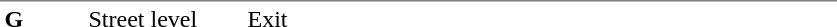<table table border=0 cellspacing=0 cellpadding=3>
<tr>
<td style="border-top:solid 1px gray;" width=50 valign=top><strong>G</strong></td>
<td style="border-top:solid 1px gray;" width=100 valign=top>Street level</td>
<td style="border-top:solid 1px gray;" width=390 valign=top>Exit</td>
</tr>
</table>
